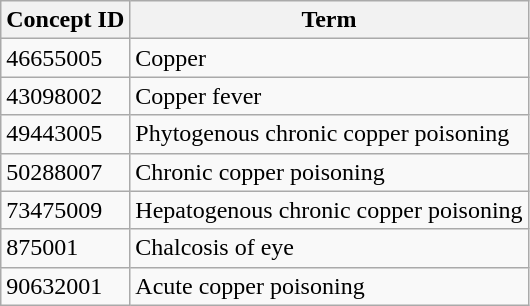<table class="wikitable">
<tr>
<th>Concept ID</th>
<th>Term</th>
</tr>
<tr>
<td>46655005</td>
<td>Copper</td>
</tr>
<tr>
<td>43098002</td>
<td>Copper fever</td>
</tr>
<tr>
<td>49443005</td>
<td>Phytogenous chronic copper poisoning</td>
</tr>
<tr>
<td>50288007</td>
<td>Chronic copper poisoning</td>
</tr>
<tr>
<td>73475009</td>
<td>Hepatogenous chronic copper poisoning</td>
</tr>
<tr>
<td>875001</td>
<td>Chalcosis of eye</td>
</tr>
<tr>
<td>90632001</td>
<td>Acute copper poisoning</td>
</tr>
</table>
